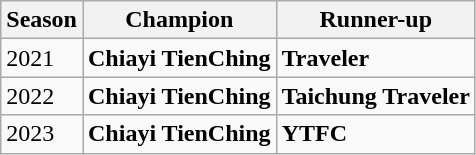<table class="wikitable">
<tr>
<th scope=col>Season</th>
<th scope=col>Champion</th>
<th scope=col>Runner-up</th>
</tr>
<tr>
<td>2021</td>
<td><strong>Chiayi TienChing</strong></td>
<td><strong>Traveler</strong></td>
</tr>
<tr>
<td>2022</td>
<td><strong>Chiayi TienChing</strong></td>
<td><strong>Taichung Traveler</strong></td>
</tr>
<tr>
<td>2023</td>
<td><strong>Chiayi TienChing</strong></td>
<td><strong>YTFC</strong></td>
</tr>
</table>
